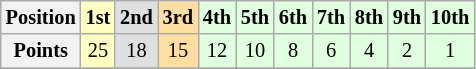<table class="wikitable" style="font-size: 85%;">
<tr>
<th>Position</th>
<td style="background-color:#ffffbf"><strong>1st</strong></td>
<td style="background-color:#dfdfdf"><strong>2nd</strong></td>
<td style="background-color:#ffdf9f"><strong>3rd</strong></td>
<td style="background-color:#dfffdf"><strong>4th</strong></td>
<td style="background-color:#dfffdf"><strong>5th</strong></td>
<td style="background-color:#dfffdf"><strong>6th</strong></td>
<td style="background-color:#dfffdf"><strong>7th</strong></td>
<td style="background-color:#dfffdf"><strong>8th</strong></td>
<td style="background-color:#dfffdf"><strong>9th</strong></td>
<td style="background-color:#dfffdf"><strong>10th</strong></td>
</tr>
<tr>
<th>Points</th>
<td style="background-color:#ffffbf" align="center">25</td>
<td style="background-color:#dfdfdf" align="center">18</td>
<td style="background-color:#ffdf9f" align="center">15</td>
<td style="background-color:#dfffdf" align="center">12</td>
<td style="background-color:#dfffdf" align="center">10</td>
<td style="background-color:#dfffdf" align="center">8</td>
<td style="background-color:#dfffdf" align="center">6</td>
<td style="background-color:#dfffdf" align="center">4</td>
<td style="background-color:#dfffdf" align="center">2</td>
<td style="background-color:#dfffdf" align="center">1</td>
</tr>
<tr>
</tr>
</table>
